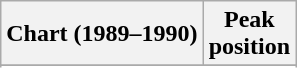<table class="wikitable sortable">
<tr>
<th>Chart (1989–1990)</th>
<th>Peak<br>position</th>
</tr>
<tr>
</tr>
<tr>
</tr>
<tr>
</tr>
<tr>
</tr>
<tr>
</tr>
<tr>
</tr>
</table>
